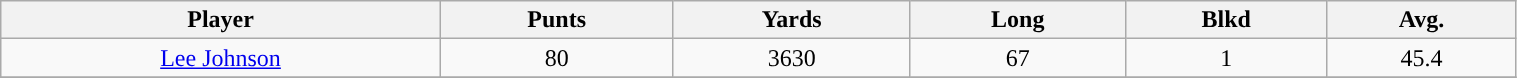<table class="wikitable" style="text-align:center;" width="80%">
<tr>
<th>Player</th>
<th>Punts</th>
<th>Yards</th>
<th>Long</th>
<th>Blkd</th>
<th>Avg.</th>
</tr>
<tr>
<td><a href='#'>Lee Johnson</a></td>
<td>80</td>
<td>3630</td>
<td>67</td>
<td>1</td>
<td>45.4</td>
</tr>
<tr>
</tr>
</table>
